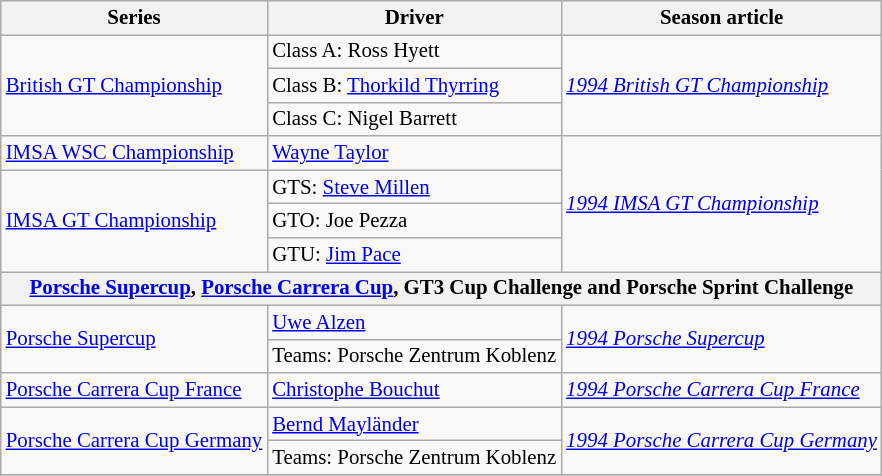<table class="wikitable" style="font-size: 87%;">
<tr>
<th>Series</th>
<th>Driver</th>
<th>Season article</th>
</tr>
<tr>
<td rowspan=3><a href='#'>British GT Championship</a></td>
<td>Class A:  Ross Hyett</td>
<td rowspan=3><em><a href='#'>1994 British GT Championship</a></em></td>
</tr>
<tr>
<td>Class B:  <a href='#'>Thorkild Thyrring</a></td>
</tr>
<tr>
<td>Class C:  Nigel Barrett</td>
</tr>
<tr>
<td><a href='#'>IMSA WSC Championship</a></td>
<td> <a href='#'>Wayne Taylor</a></td>
<td rowspan=4><em><a href='#'>1994 IMSA GT Championship</a></em></td>
</tr>
<tr>
<td rowspan=3><a href='#'>IMSA GT Championship</a></td>
<td>GTS:  <a href='#'>Steve Millen</a></td>
</tr>
<tr>
<td>GTO:  Joe Pezza</td>
</tr>
<tr>
<td>GTU:  <a href='#'>Jim Pace</a></td>
</tr>
<tr>
<th colspan="3"><a href='#'>Porsche Supercup</a>, <a href='#'>Porsche Carrera Cup</a>, GT3 Cup Challenge and Porsche Sprint Challenge</th>
</tr>
<tr>
<td rowspan=2><a href='#'>Porsche Supercup</a></td>
<td> <a href='#'>Uwe Alzen</a></td>
<td rowspan=2><em><a href='#'>1994 Porsche Supercup</a></em></td>
</tr>
<tr>
<td>Teams:  Porsche Zentrum Koblenz</td>
</tr>
<tr>
<td><a href='#'>Porsche Carrera Cup France</a></td>
<td> <a href='#'>Christophe Bouchut</a></td>
<td><em><a href='#'>1994 Porsche Carrera Cup France</a></em></td>
</tr>
<tr>
<td rowspan=2><a href='#'>Porsche Carrera Cup Germany</a></td>
<td> <a href='#'>Bernd Mayländer</a></td>
<td rowspan=2><em><a href='#'>1994 Porsche Carrera Cup Germany</a></em></td>
</tr>
<tr>
<td>Teams:  Porsche Zentrum Koblenz</td>
</tr>
<tr>
</tr>
</table>
